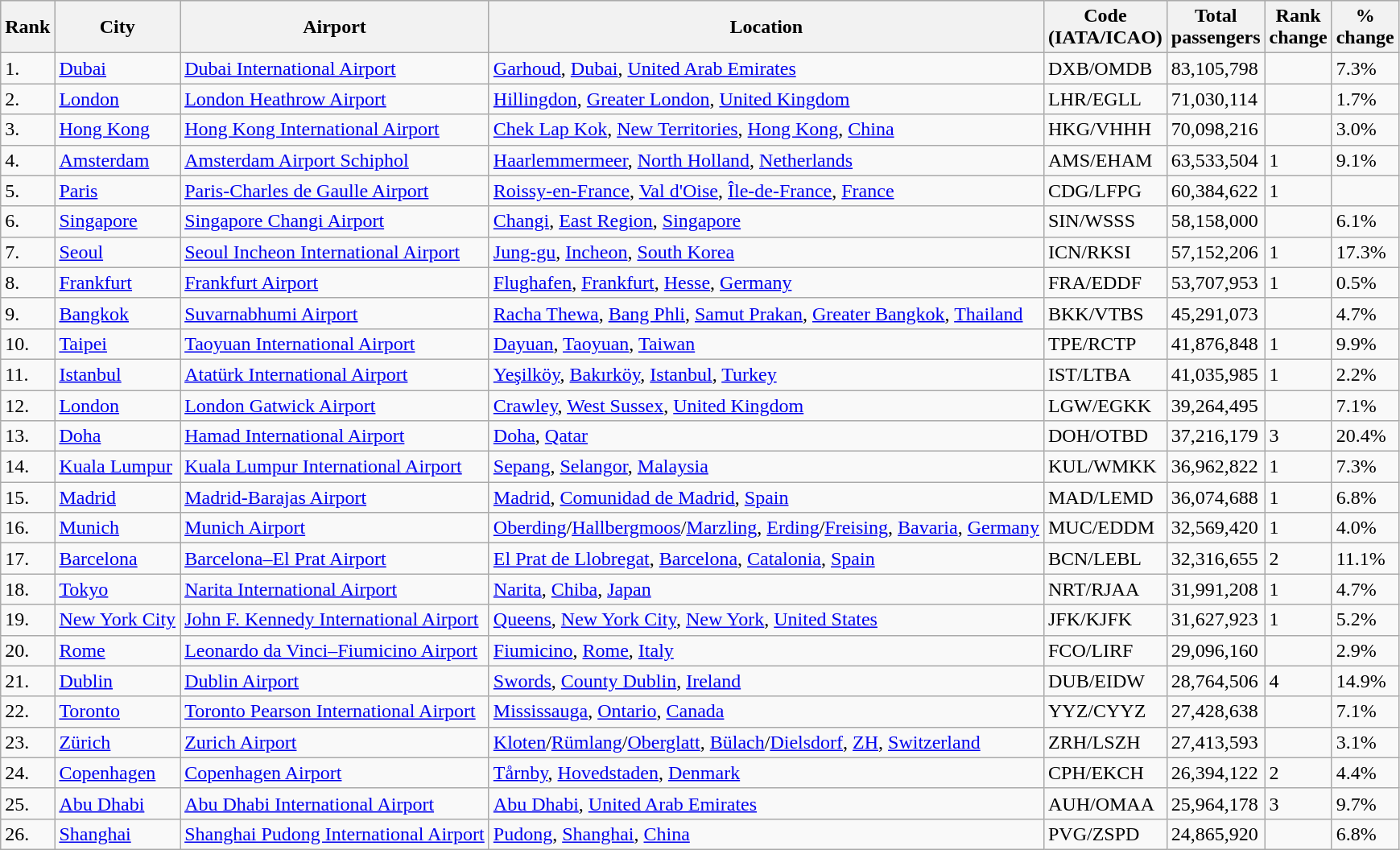<table class="wikitable sortable" width="align=">
<tr bgcolor="lightgrey">
<th>Rank</th>
<th>City</th>
<th>Airport</th>
<th>Location</th>
<th>Code<br>(IATA/ICAO)</th>
<th>Total<br>passengers</th>
<th>Rank<br>change</th>
<th>%<br>change</th>
</tr>
<tr>
<td>1.</td>
<td><a href='#'>Dubai</a></td>
<td> <a href='#'>Dubai International Airport</a></td>
<td><a href='#'>Garhoud</a>, <a href='#'>Dubai</a>, <a href='#'>United Arab Emirates</a></td>
<td>DXB/OMDB</td>
<td>83,105,798</td>
<td></td>
<td>7.3%</td>
</tr>
<tr>
<td>2.</td>
<td><a href='#'>London</a></td>
<td> <a href='#'>London Heathrow Airport</a></td>
<td><a href='#'>Hillingdon</a>, <a href='#'>Greater London</a>, <a href='#'>United Kingdom</a></td>
<td>LHR/EGLL</td>
<td>71,030,114</td>
<td></td>
<td>1.7%</td>
</tr>
<tr>
<td>3.</td>
<td><a href='#'>Hong Kong</a></td>
<td> <a href='#'>Hong Kong International Airport</a></td>
<td><a href='#'>Chek Lap Kok</a>, <a href='#'>New Territories</a>, <a href='#'>Hong Kong</a>, <a href='#'>China</a></td>
<td>HKG/VHHH</td>
<td>70,098,216</td>
<td></td>
<td>3.0%</td>
</tr>
<tr>
<td>4.</td>
<td><a href='#'>Amsterdam</a></td>
<td> <a href='#'>Amsterdam Airport Schiphol</a></td>
<td><a href='#'>Haarlemmermeer</a>, <a href='#'>North Holland</a>, <a href='#'>Netherlands</a></td>
<td>AMS/EHAM</td>
<td>63,533,504</td>
<td>1</td>
<td>9.1%</td>
</tr>
<tr>
<td>5.</td>
<td><a href='#'>Paris</a></td>
<td> <a href='#'>Paris-Charles de Gaulle Airport</a></td>
<td><a href='#'>Roissy-en-France</a>, <a href='#'>Val d'Oise</a>, <a href='#'>Île-de-France</a>, <a href='#'>France</a></td>
<td>CDG/LFPG</td>
<td>60,384,622</td>
<td>1</td>
<td></td>
</tr>
<tr>
<td>6.</td>
<td><a href='#'>Singapore</a></td>
<td> <a href='#'>Singapore Changi Airport</a></td>
<td><a href='#'>Changi</a>, <a href='#'>East Region</a>, <a href='#'>Singapore</a></td>
<td>SIN/WSSS</td>
<td>58,158,000</td>
<td></td>
<td>6.1%</td>
</tr>
<tr>
<td>7.</td>
<td><a href='#'>Seoul</a></td>
<td> <a href='#'>Seoul Incheon International Airport</a></td>
<td><a href='#'>Jung-gu</a>, <a href='#'>Incheon</a>, <a href='#'>South Korea</a></td>
<td>ICN/RKSI</td>
<td>57,152,206</td>
<td>1</td>
<td>17.3%</td>
</tr>
<tr>
<td>8.</td>
<td><a href='#'>Frankfurt</a></td>
<td> <a href='#'>Frankfurt Airport</a></td>
<td><a href='#'>Flughafen</a>, <a href='#'>Frankfurt</a>, <a href='#'>Hesse</a>, <a href='#'>Germany</a></td>
<td>FRA/EDDF</td>
<td>53,707,953</td>
<td>1</td>
<td>0.5%</td>
</tr>
<tr>
<td>9.</td>
<td><a href='#'>Bangkok</a></td>
<td> <a href='#'>Suvarnabhumi Airport</a></td>
<td><a href='#'>Racha Thewa</a>, <a href='#'>Bang Phli</a>, <a href='#'>Samut Prakan</a>, <a href='#'>Greater Bangkok</a>, <a href='#'>Thailand</a></td>
<td>BKK/VTBS</td>
<td>45,291,073</td>
<td></td>
<td>4.7%</td>
</tr>
<tr>
<td>10.</td>
<td><a href='#'>Taipei</a></td>
<td> <a href='#'>Taoyuan International Airport</a></td>
<td><a href='#'>Dayuan</a>, <a href='#'>Taoyuan</a>, <a href='#'>Taiwan</a></td>
<td>TPE/RCTP</td>
<td>41,876,848</td>
<td>1</td>
<td>9.9%</td>
</tr>
<tr>
<td>11.</td>
<td><a href='#'>Istanbul</a></td>
<td> <a href='#'>Atatürk International Airport</a></td>
<td><a href='#'>Yeşilköy</a>, <a href='#'>Bakırköy</a>, <a href='#'>Istanbul</a>, <a href='#'>Turkey</a></td>
<td>IST/LTBA</td>
<td>41,035,985</td>
<td>1</td>
<td>2.2%</td>
</tr>
<tr>
<td>12.</td>
<td><a href='#'>London</a></td>
<td> <a href='#'>London Gatwick Airport</a></td>
<td><a href='#'>Crawley</a>, <a href='#'>West Sussex</a>, <a href='#'>United Kingdom</a></td>
<td>LGW/EGKK</td>
<td>39,264,495</td>
<td></td>
<td>7.1%</td>
</tr>
<tr>
<td>13.</td>
<td><a href='#'>Doha</a></td>
<td> <a href='#'>Hamad International Airport</a></td>
<td><a href='#'>Doha</a>, <a href='#'>Qatar</a></td>
<td>DOH/OTBD</td>
<td>37,216,179</td>
<td>3</td>
<td>20.4%</td>
</tr>
<tr>
<td>14.</td>
<td><a href='#'>Kuala Lumpur</a></td>
<td> <a href='#'>Kuala Lumpur International Airport</a></td>
<td><a href='#'>Sepang</a>, <a href='#'>Selangor</a>, <a href='#'>Malaysia</a></td>
<td>KUL/WMKK</td>
<td>36,962,822</td>
<td>1</td>
<td>7.3%</td>
</tr>
<tr>
<td>15.</td>
<td><a href='#'>Madrid</a></td>
<td> <a href='#'>Madrid-Barajas Airport</a></td>
<td><a href='#'>Madrid</a>, <a href='#'>Comunidad de Madrid</a>, <a href='#'>Spain</a></td>
<td>MAD/LEMD</td>
<td>36,074,688</td>
<td>1</td>
<td>6.8%</td>
</tr>
<tr>
<td>16.</td>
<td><a href='#'>Munich</a></td>
<td> <a href='#'>Munich Airport</a></td>
<td><a href='#'>Oberding</a>/<a href='#'>Hallbergmoos</a>/<a href='#'>Marzling</a>, <a href='#'>Erding</a>/<a href='#'>Freising</a>, <a href='#'>Bavaria</a>, <a href='#'>Germany</a></td>
<td>MUC/EDDM</td>
<td>32,569,420</td>
<td>1</td>
<td>4.0%</td>
</tr>
<tr>
<td>17.</td>
<td><a href='#'>Barcelona</a></td>
<td> <a href='#'>Barcelona–El Prat Airport</a></td>
<td><a href='#'>El Prat de Llobregat</a>, <a href='#'>Barcelona</a>, <a href='#'>Catalonia</a>, <a href='#'>Spain</a></td>
<td>BCN/LEBL</td>
<td>32,316,655</td>
<td>2</td>
<td>11.1%</td>
</tr>
<tr>
<td>18.</td>
<td><a href='#'>Tokyo</a></td>
<td> <a href='#'>Narita International Airport</a></td>
<td><a href='#'>Narita</a>, <a href='#'>Chiba</a>, <a href='#'>Japan</a></td>
<td>NRT/RJAA</td>
<td>31,991,208</td>
<td>1</td>
<td>4.7%</td>
</tr>
<tr>
<td>19.</td>
<td><a href='#'>New York City</a></td>
<td> <a href='#'>John F. Kennedy International Airport</a></td>
<td><a href='#'>Queens</a>, <a href='#'>New York City</a>, <a href='#'>New York</a>, <a href='#'>United States</a></td>
<td>JFK/KJFK</td>
<td>31,627,923</td>
<td>1</td>
<td>5.2%</td>
</tr>
<tr>
<td>20.</td>
<td><a href='#'>Rome</a></td>
<td> <a href='#'>Leonardo da Vinci–Fiumicino Airport</a></td>
<td><a href='#'>Fiumicino</a>, <a href='#'>Rome</a>, <a href='#'>Italy</a></td>
<td>FCO/LIRF</td>
<td>29,096,160</td>
<td></td>
<td>2.9%</td>
</tr>
<tr>
<td>21.</td>
<td><a href='#'>Dublin</a></td>
<td> <a href='#'>Dublin Airport</a></td>
<td><a href='#'>Swords</a>, <a href='#'>County Dublin</a>, <a href='#'>Ireland</a></td>
<td>DUB/EIDW</td>
<td>28,764,506</td>
<td>4</td>
<td>14.9%</td>
</tr>
<tr>
<td>22.</td>
<td><a href='#'>Toronto</a></td>
<td> <a href='#'>Toronto Pearson International Airport</a></td>
<td><a href='#'>Mississauga</a>, <a href='#'>Ontario</a>, <a href='#'>Canada</a></td>
<td>YYZ/CYYZ</td>
<td>27,428,638</td>
<td></td>
<td>7.1%</td>
</tr>
<tr>
<td>23.</td>
<td><a href='#'>Zürich</a></td>
<td> <a href='#'>Zurich Airport</a></td>
<td><a href='#'>Kloten</a>/<a href='#'>Rümlang</a>/<a href='#'>Oberglatt</a>, <a href='#'>Bülach</a>/<a href='#'>Dielsdorf</a>, <a href='#'>ZH</a>, <a href='#'>Switzerland</a></td>
<td>ZRH/LSZH</td>
<td>27,413,593</td>
<td></td>
<td>3.1%</td>
</tr>
<tr>
<td>24.</td>
<td><a href='#'>Copenhagen</a></td>
<td>  <a href='#'>Copenhagen Airport</a></td>
<td><a href='#'>Tårnby</a>, <a href='#'>Hovedstaden</a>, <a href='#'>Denmark</a></td>
<td>CPH/EKCH</td>
<td>26,394,122</td>
<td>2</td>
<td>4.4%</td>
</tr>
<tr>
<td>25.</td>
<td><a href='#'>Abu Dhabi</a></td>
<td> <a href='#'>Abu Dhabi International Airport</a></td>
<td><a href='#'>Abu Dhabi</a>, <a href='#'>United Arab Emirates</a></td>
<td>AUH/OMAA</td>
<td>25,964,178</td>
<td>3</td>
<td>9.7%</td>
</tr>
<tr>
<td>26.</td>
<td><a href='#'>Shanghai</a></td>
<td> <a href='#'>Shanghai Pudong International Airport</a></td>
<td><a href='#'>Pudong</a>, <a href='#'>Shanghai</a>, <a href='#'>China</a></td>
<td>PVG/ZSPD</td>
<td>24,865,920</td>
<td></td>
<td>6.8%</td>
</tr>
</table>
